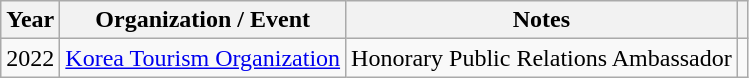<table class="wikitable">
<tr>
<th width=10>Year</th>
<th>Organization / Event</th>
<th scope="col">Notes</th>
<th scope="col" class="unsortable"></th>
</tr>
<tr>
<td>2022</td>
<td><a href='#'>Korea Tourism Organization</a></td>
<td>Honorary Public Relations Ambassador</td>
<td style="text-align:center"></td>
</tr>
</table>
